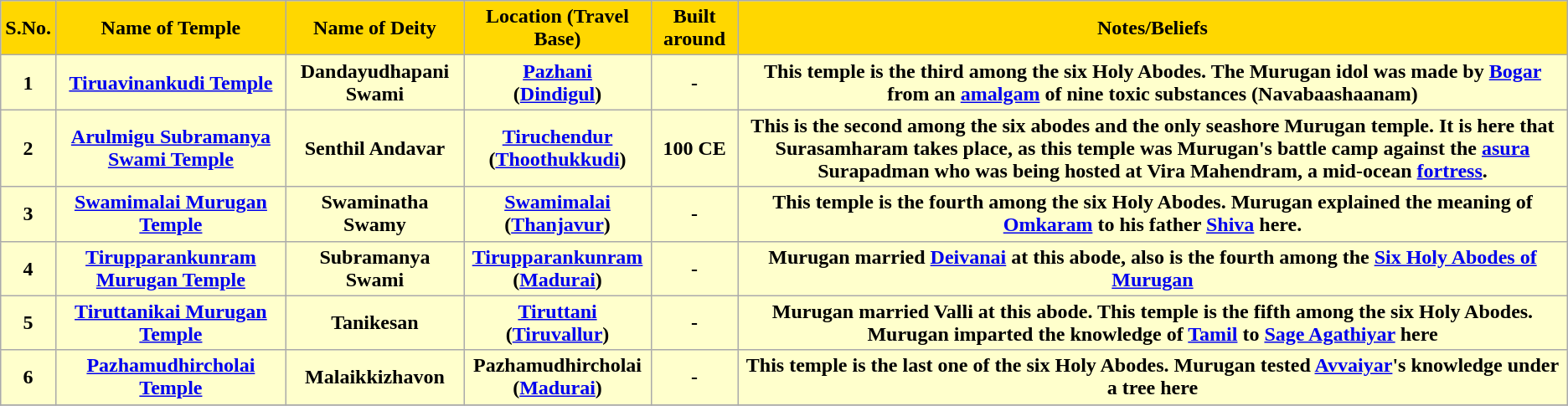<table class="wikitable" style="text-align:center; background:#FFFBE5">
<tr>
<th style="background:gold">S.No.</th>
<th style="background:gold">Name of Temple</th>
<th style="background:gold">Name of Deity</th>
<th style="background:gold">Location (Travel Base)</th>
<th style="background:gold">Built around</th>
<th style="background:gold">Notes/Beliefs</th>
</tr>
<tr>
<th style="background: #ffc">1</th>
<th style="background: #ffc"><a href='#'>Tiruavinankudi Temple</a></th>
<th style="background: #ffc">Dandayudhapani Swami</th>
<th style="background: #ffc"><a href='#'>Pazhani</a><br>(<a href='#'>Dindigul</a>)</th>
<th style="background: #ffc">-</th>
<th style="background: #ffc">This temple is the third among the six Holy Abodes. The Murugan idol was made by <a href='#'>Bogar</a> from an <a href='#'>amalgam</a> of nine toxic substances (Navabaashaanam)</th>
</tr>
<tr>
<th style="background: #ffc">2</th>
<th style="background: #ffc"><a href='#'>Arulmigu Subramanya Swami Temple</a></th>
<th style="background: #ffc">Senthil Andavar</th>
<th style="background: #ffc"><a href='#'>Tiruchendur</a><br>(<a href='#'>Thoothukkudi</a>)</th>
<th style="background: #ffc">100 CE<br></th>
<th style="background: #ffc">This is the second among the six abodes and the only seashore Murugan temple. It is here that Surasamharam takes place, as this temple was Murugan's battle camp against the <a href='#'>asura</a> Surapadman who was being hosted at Vira Mahendram, a mid-ocean <a href='#'>fortress</a>.</th>
</tr>
<tr>
<th style="background: #ffc">3</th>
<th style="background: #ffc"><a href='#'>Swamimalai Murugan Temple</a></th>
<th style="background: #ffc">Swaminatha Swamy</th>
<th style="background: #ffc"><a href='#'>Swamimalai</a><br>(<a href='#'>Thanjavur</a>)</th>
<th style="background: #ffc">-</th>
<th style="background: #ffc">This temple is the fourth among the six Holy Abodes. Murugan explained the meaning of <a href='#'>Omkaram</a> to his father <a href='#'>Shiva</a> here.</th>
</tr>
<tr>
<th style="background: #ffc">4</th>
<th style="background: #ffc"><a href='#'>Tirupparankunram Murugan Temple</a></th>
<th style="background: #ffc">Subramanya Swami</th>
<th style="background: #ffc"><a href='#'>Tirupparankunram</a><br>(<a href='#'>Madurai</a>)</th>
<th style="background: #ffc">-</th>
<th style="background: #ffc">Murugan married <a href='#'>Deivanai</a> at this abode, also is the fourth among the <a href='#'>Six Holy Abodes of Murugan</a></th>
</tr>
<tr>
<th style="background: #ffc">5</th>
<th style="background: #ffc"><a href='#'>Tiruttanikai Murugan Temple</a></th>
<th style="background: #ffc">Tanikesan</th>
<th style="background: #ffc"><a href='#'>Tiruttani</a><br>(<a href='#'>Tiruvallur</a>)</th>
<th style="background: #ffc">-</th>
<th style="background: #ffc">Murugan married Valli at this abode. This temple is the fifth among the six Holy Abodes. Murugan imparted the knowledge of <a href='#'>Tamil</a> to <a href='#'>Sage Agathiyar</a> here</th>
</tr>
<tr>
<th style="background: #ffc">6</th>
<th style="background: #ffc"><a href='#'>Pazhamudhircholai Temple</a></th>
<th style="background: #ffc">Malaikkizhavon</th>
<th style="background: #ffc">Pazhamudhircholai<br>(<a href='#'>Madurai</a>)</th>
<th style="background: #ffc">-</th>
<th style="background: #ffc">This temple is the last one of the six Holy Abodes. Murugan tested <a href='#'>Avvaiyar</a>'s knowledge under a tree here</th>
</tr>
<tr>
</tr>
</table>
